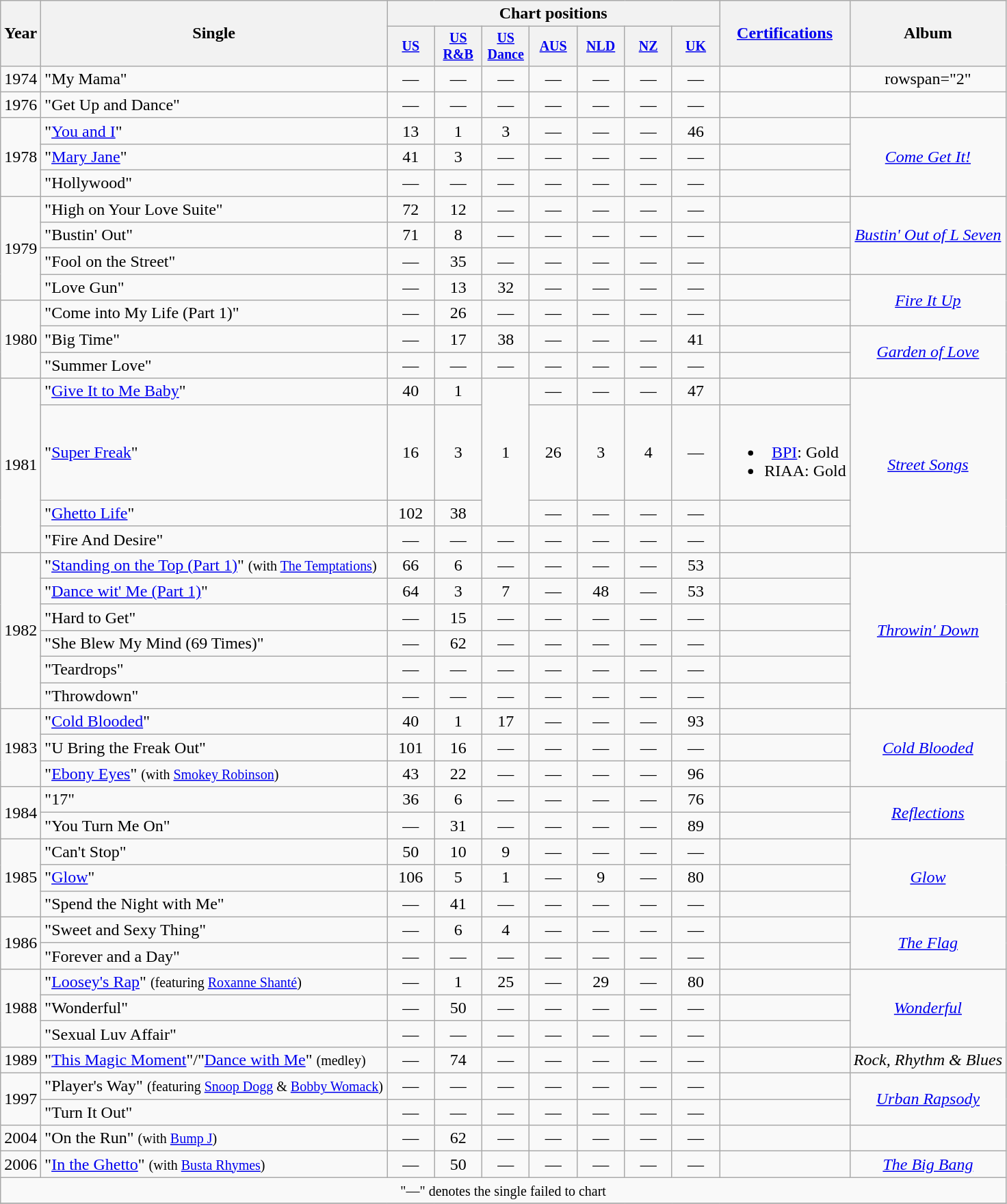<table class="wikitable" style="text-align:center;">
<tr>
<th rowspan="2">Year</th>
<th rowspan="2">Single</th>
<th colspan="7">Chart positions</th>
<th rowspan="2"><a href='#'>Certifications</a></th>
<th rowspan="2">Album</th>
</tr>
<tr style="font-size:smaller;">
<th width="40"><a href='#'>US</a><br></th>
<th width="40"><a href='#'>US<br>R&B</a><br></th>
<th width="40"><a href='#'>US<br>Dance</a><br></th>
<th width="40"><a href='#'>AUS</a><br></th>
<th width="40"><a href='#'>NLD</a><br></th>
<th width="40"><a href='#'>NZ</a><br></th>
<th width="40"><a href='#'>UK</a><br></th>
</tr>
<tr>
<td>1974</td>
<td align="left">"My Mama"</td>
<td>—</td>
<td>—</td>
<td>—</td>
<td>—</td>
<td>—</td>
<td>—</td>
<td>—</td>
<td></td>
<td>rowspan="2" </td>
</tr>
<tr>
<td>1976</td>
<td align="left">"Get Up and Dance"</td>
<td>—</td>
<td>—</td>
<td>—</td>
<td>—</td>
<td>—</td>
<td>—</td>
<td>—</td>
<td></td>
</tr>
<tr>
<td rowspan="3">1978</td>
<td align="left">"<a href='#'>You and I</a>"</td>
<td>13</td>
<td>1</td>
<td>3</td>
<td>—</td>
<td>—</td>
<td>—</td>
<td>46</td>
<td></td>
<td rowspan="3"><em><a href='#'>Come Get It!</a></em></td>
</tr>
<tr>
<td align="left">"<a href='#'>Mary Jane</a>"</td>
<td>41</td>
<td>3</td>
<td>—</td>
<td>—</td>
<td>—</td>
<td>—</td>
<td>—</td>
<td></td>
</tr>
<tr>
<td align="left">"Hollywood"</td>
<td>—</td>
<td>—</td>
<td>—</td>
<td>—</td>
<td>—</td>
<td>—</td>
<td>—</td>
<td></td>
</tr>
<tr>
<td rowspan="4">1979</td>
<td align="left">"High on Your Love Suite"</td>
<td>72</td>
<td>12</td>
<td>—</td>
<td>—</td>
<td>—</td>
<td>—</td>
<td>—</td>
<td></td>
<td rowspan="3"><em><a href='#'>Bustin' Out of L Seven</a></em></td>
</tr>
<tr>
<td align="left">"Bustin' Out"</td>
<td>71</td>
<td>8</td>
<td>—</td>
<td>—</td>
<td>—</td>
<td>—</td>
<td>—</td>
<td></td>
</tr>
<tr>
<td align="left">"Fool on the Street"</td>
<td>—</td>
<td>35</td>
<td>—</td>
<td>—</td>
<td>—</td>
<td>—</td>
<td>—</td>
<td></td>
</tr>
<tr>
<td align="left">"Love Gun"</td>
<td>—</td>
<td>13</td>
<td>32</td>
<td>—</td>
<td>—</td>
<td>—</td>
<td>—</td>
<td></td>
<td rowspan="2"><em><a href='#'>Fire It Up</a></em></td>
</tr>
<tr>
<td rowspan="3">1980</td>
<td align="left">"Come into My Life (Part 1)"</td>
<td>—</td>
<td>26</td>
<td>—</td>
<td>—</td>
<td>—</td>
<td>—</td>
<td>—</td>
<td></td>
</tr>
<tr>
<td align="left">"Big Time"</td>
<td>—</td>
<td>17</td>
<td>38</td>
<td>—</td>
<td>—</td>
<td>—</td>
<td>41</td>
<td></td>
<td rowspan="2"><em><a href='#'>Garden of Love</a></em></td>
</tr>
<tr>
<td align="left">"Summer Love"</td>
<td>—</td>
<td>—</td>
<td>—</td>
<td>—</td>
<td>—</td>
<td>—</td>
<td>—</td>
</tr>
<tr>
<td rowspan="4">1981</td>
<td align="left">"<a href='#'>Give It to Me Baby</a>"</td>
<td>40</td>
<td>1</td>
<td rowspan="3">1</td>
<td>—</td>
<td>—</td>
<td>—</td>
<td>47</td>
<td></td>
<td rowspan="4"><em><a href='#'>Street Songs</a></em></td>
</tr>
<tr>
<td align="left">"<a href='#'>Super Freak</a>"</td>
<td>16</td>
<td>3</td>
<td>26</td>
<td>3</td>
<td>4</td>
<td>—</td>
<td><br><ul><li><a href='#'>BPI</a>: Gold</li><li>RIAA: Gold</li></ul></td>
</tr>
<tr>
<td align="left">"<a href='#'>Ghetto Life</a>"</td>
<td>102</td>
<td>38</td>
<td>—</td>
<td>—</td>
<td>—</td>
<td>—</td>
<td></td>
</tr>
<tr>
<td align="left">"Fire And Desire"</td>
<td>—</td>
<td>—</td>
<td>—</td>
<td>—</td>
<td>—</td>
<td>—</td>
<td>—</td>
<td></td>
</tr>
<tr>
<td rowspan="6">1982</td>
<td align="left">"<a href='#'>Standing on the Top (Part 1)</a>" <small>(with <a href='#'>The Temptations</a>)</small></td>
<td>66</td>
<td>6</td>
<td>—</td>
<td>—</td>
<td>—</td>
<td>—</td>
<td>53</td>
<td></td>
<td rowspan="6"><em><a href='#'>Throwin' Down</a></em></td>
</tr>
<tr>
<td align="left">"<a href='#'>Dance wit' Me (Part 1)</a>"</td>
<td>64</td>
<td>3</td>
<td>7</td>
<td>—</td>
<td>48</td>
<td>—</td>
<td>53</td>
<td></td>
</tr>
<tr>
<td align="left">"Hard to Get"</td>
<td>—</td>
<td>15</td>
<td>—</td>
<td>—</td>
<td>—</td>
<td>—</td>
<td>—</td>
<td></td>
</tr>
<tr>
<td align="left">"She Blew My Mind (69 Times)"</td>
<td>—</td>
<td>62</td>
<td>—</td>
<td>—</td>
<td>—</td>
<td>—</td>
<td>—</td>
<td></td>
</tr>
<tr>
<td align="left">"Teardrops"</td>
<td>—</td>
<td>—</td>
<td>—</td>
<td>—</td>
<td>—</td>
<td>—</td>
<td>—</td>
<td></td>
</tr>
<tr>
<td align="left">"Throwdown"</td>
<td>—</td>
<td>—</td>
<td>—</td>
<td>—</td>
<td>—</td>
<td>—</td>
<td>—</td>
</tr>
<tr>
<td rowspan="3">1983</td>
<td align="left">"<a href='#'>Cold Blooded</a>"</td>
<td>40</td>
<td>1</td>
<td>17</td>
<td>—</td>
<td>—</td>
<td>—</td>
<td>93</td>
<td></td>
<td rowspan="3"><em><a href='#'>Cold Blooded</a></em></td>
</tr>
<tr>
<td align="left">"U Bring the Freak Out"</td>
<td>101</td>
<td>16</td>
<td>—</td>
<td>—</td>
<td>—</td>
<td>—</td>
<td>—</td>
<td></td>
</tr>
<tr>
<td align="left">"<a href='#'>Ebony Eyes</a>" <small>(with <a href='#'>Smokey Robinson</a>)</small></td>
<td>43</td>
<td>22</td>
<td>—</td>
<td>—</td>
<td>—</td>
<td>—</td>
<td>96</td>
<td></td>
</tr>
<tr>
<td rowspan="2">1984</td>
<td align="left">"17"</td>
<td>36</td>
<td>6</td>
<td>—</td>
<td>—</td>
<td>—</td>
<td>—</td>
<td>76</td>
<td></td>
<td rowspan="2"><em><a href='#'>Reflections</a></em></td>
</tr>
<tr>
<td align="left">"You Turn Me On"</td>
<td>—</td>
<td>31</td>
<td>—</td>
<td>—</td>
<td>—</td>
<td>—</td>
<td>89</td>
<td></td>
</tr>
<tr>
<td rowspan="3">1985</td>
<td align="left">"Can't Stop"</td>
<td>50</td>
<td>10</td>
<td>9</td>
<td>—</td>
<td>—</td>
<td>—</td>
<td>—</td>
<td></td>
<td rowspan="3"><em><a href='#'>Glow</a></em></td>
</tr>
<tr>
<td align="left">"<a href='#'>Glow</a>"</td>
<td>106</td>
<td>5</td>
<td>1</td>
<td>—</td>
<td>9</td>
<td>—</td>
<td>80</td>
<td></td>
</tr>
<tr>
<td align="left">"Spend the Night with Me"</td>
<td>—</td>
<td>41</td>
<td>—</td>
<td>—</td>
<td>—</td>
<td>—</td>
<td>—</td>
<td></td>
</tr>
<tr>
<td rowspan="2">1986</td>
<td align="left">"Sweet and Sexy Thing"</td>
<td>—</td>
<td>6</td>
<td>4</td>
<td>—</td>
<td>—</td>
<td>—</td>
<td>—</td>
<td></td>
<td rowspan="2"><em><a href='#'>The Flag</a></em></td>
</tr>
<tr>
<td align="left">"Forever and a Day"</td>
<td>—</td>
<td>—</td>
<td>—</td>
<td>—</td>
<td>—</td>
<td>—</td>
<td>—</td>
<td></td>
</tr>
<tr>
<td rowspan="3">1988</td>
<td align="left">"<a href='#'>Loosey's Rap</a>" <small>(featuring <a href='#'>Roxanne Shanté</a>)</small></td>
<td>—</td>
<td>1</td>
<td>25</td>
<td>—</td>
<td>29</td>
<td>—</td>
<td>80</td>
<td></td>
<td rowspan="3"><em><a href='#'>Wonderful</a></em></td>
</tr>
<tr>
<td align="left">"Wonderful"</td>
<td>—</td>
<td>50</td>
<td>—</td>
<td>—</td>
<td>—</td>
<td>—</td>
<td>—</td>
<td></td>
</tr>
<tr>
<td align="left">"Sexual Luv Affair"</td>
<td>—</td>
<td>—</td>
<td>—</td>
<td>—</td>
<td>—</td>
<td>—</td>
<td>—</td>
<td></td>
</tr>
<tr>
<td>1989</td>
<td align="left">"<a href='#'>This Magic Moment</a>"/"<a href='#'>Dance with Me</a>" <small>(medley)</small></td>
<td>—</td>
<td>74</td>
<td>—</td>
<td>—</td>
<td>—</td>
<td>—</td>
<td>—</td>
<td></td>
<td><em>Rock, Rhythm & Blues</em></td>
</tr>
<tr>
<td rowspan="2">1997</td>
<td align="left">"Player's Way" <small>(featuring <a href='#'>Snoop Dogg</a> & <a href='#'>Bobby Womack</a>)</small></td>
<td>—</td>
<td>—</td>
<td>—</td>
<td>—</td>
<td>—</td>
<td>—</td>
<td>—</td>
<td></td>
<td rowspan="2"><em><a href='#'>Urban Rapsody</a></em></td>
</tr>
<tr>
<td align="left">"Turn It Out"</td>
<td>—</td>
<td>—</td>
<td>—</td>
<td>—</td>
<td>—</td>
<td>—</td>
<td>—</td>
<td></td>
</tr>
<tr>
<td>2004</td>
<td align="left">"On the Run" <small>(with <a href='#'>Bump J</a>)</small></td>
<td>—</td>
<td>62</td>
<td>—</td>
<td>—</td>
<td>—</td>
<td>—</td>
<td>—</td>
<td></td>
<td></td>
</tr>
<tr>
<td>2006</td>
<td align="left">"<a href='#'>In the Ghetto</a>" <small>(with <a href='#'>Busta Rhymes</a>)</small></td>
<td>—</td>
<td>50</td>
<td>—</td>
<td>—</td>
<td>—</td>
<td>—</td>
<td>—</td>
<td></td>
<td><em><a href='#'>The Big Bang</a></em></td>
</tr>
<tr>
<td colspan="11" align="center"><small>"—" denotes the single failed to chart</small></td>
</tr>
<tr>
</tr>
</table>
